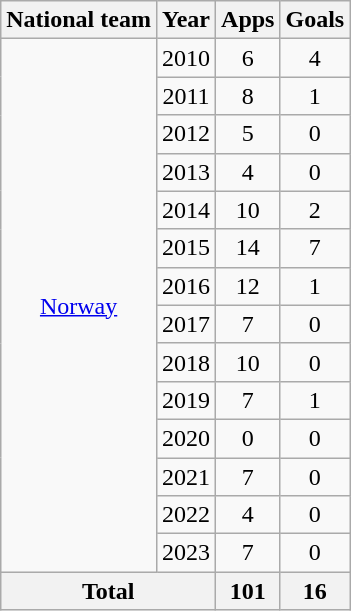<table class="wikitable" style="text-align:center">
<tr>
<th>National team</th>
<th>Year</th>
<th>Apps</th>
<th>Goals</th>
</tr>
<tr>
<td rowspan="14"><a href='#'>Norway</a></td>
<td>2010</td>
<td>6</td>
<td>4</td>
</tr>
<tr>
<td>2011</td>
<td>8</td>
<td>1</td>
</tr>
<tr>
<td>2012</td>
<td>5</td>
<td>0</td>
</tr>
<tr>
<td>2013</td>
<td>4</td>
<td>0</td>
</tr>
<tr>
<td>2014</td>
<td>10</td>
<td>2</td>
</tr>
<tr>
<td>2015</td>
<td>14</td>
<td>7</td>
</tr>
<tr>
<td>2016</td>
<td>12</td>
<td>1</td>
</tr>
<tr>
<td>2017</td>
<td>7</td>
<td>0</td>
</tr>
<tr>
<td>2018</td>
<td>10</td>
<td>0</td>
</tr>
<tr>
<td>2019</td>
<td>7</td>
<td>1</td>
</tr>
<tr>
<td>2020</td>
<td>0</td>
<td>0</td>
</tr>
<tr>
<td>2021</td>
<td>7</td>
<td>0</td>
</tr>
<tr>
<td>2022</td>
<td>4</td>
<td>0</td>
</tr>
<tr>
<td>2023</td>
<td>7</td>
<td>0</td>
</tr>
<tr>
<th colspan="2">Total</th>
<th>101</th>
<th>16</th>
</tr>
</table>
